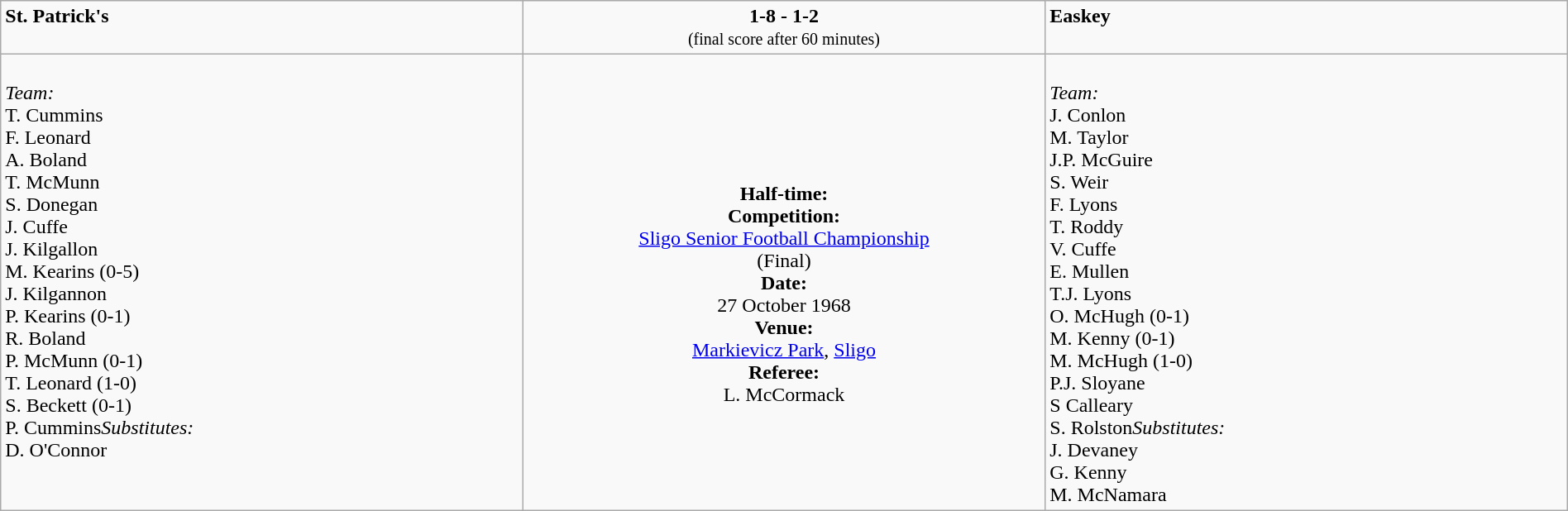<table border=0 class="wikitable" width=100%>
<tr>
<td width=33% valign=top><span><strong>St. Patrick's</strong></span><br><small></small></td>
<td width=33% valign=top align=center><span><strong>1-8 - 1-2</strong></span><br><small>(final score after 60 minutes)</small></td>
<td width=33% valign=top><span><strong>Easkey</strong></span><br><small></small></td>
</tr>
<tr>
<td valign=top><br><em>Team:</em>
<br>T. Cummins
<br>F. Leonard
<br>A. Boland
<br>T. McMunn
<br>S. Donegan
<br>J. Cuffe
<br>J. Kilgallon
<br>M. Kearins (0-5)
<br>J. Kilgannon
<br>P. Kearins (0-1)
<br>R. Boland
<br>P. McMunn (0-1)
<br>T. Leonard (1-0)
<br>S. Beckett (0-1)
<br>P. Cummins<em>Substitutes:</em>
<br>D. O'Connor</td>
<td valign=middle align=center><br><strong>Half-time:</strong><br><strong>Competition:</strong><br><a href='#'>Sligo Senior Football Championship</a><br>(Final)<br><strong>Date:</strong><br>27 October 1968<br><strong>Venue:</strong><br><a href='#'>Markievicz Park</a>, <a href='#'>Sligo</a><br><strong>Referee:</strong><br>L. McCormack<br></td>
<td valign=top><br><em>Team:</em>
<br>J. Conlon
<br>M. Taylor
<br>J.P. McGuire
<br>S. Weir
<br>F. Lyons
<br>T. Roddy
<br>V. Cuffe
<br>E. Mullen
<br>T.J. Lyons
<br>O. McHugh (0-1)
<br>M. Kenny (0-1)
<br>M. McHugh (1-0)
<br>P.J. Sloyane
<br>S Calleary
<br>S. Rolston<em>Substitutes:</em>
<br>J. Devaney
<br>G. Kenny
<br>M. McNamara</td>
</tr>
</table>
